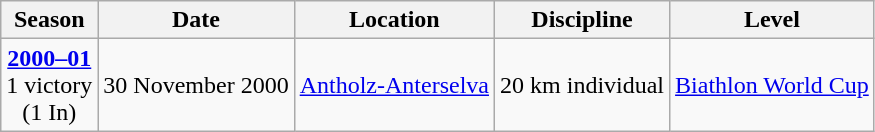<table class="wikitable">
<tr>
<th>Season</th>
<th>Date</th>
<th>Location</th>
<th>Discipline</th>
<th>Level</th>
</tr>
<tr>
<td rowspan="1" style="text-align:center;"><strong><a href='#'>2000–01</a></strong> <br> 1 victory <br> (1 In)</td>
<td>30 November 2000</td>
<td> <a href='#'>Antholz-Anterselva</a></td>
<td>20 km individual</td>
<td><a href='#'>Biathlon World Cup</a></td>
</tr>
</table>
